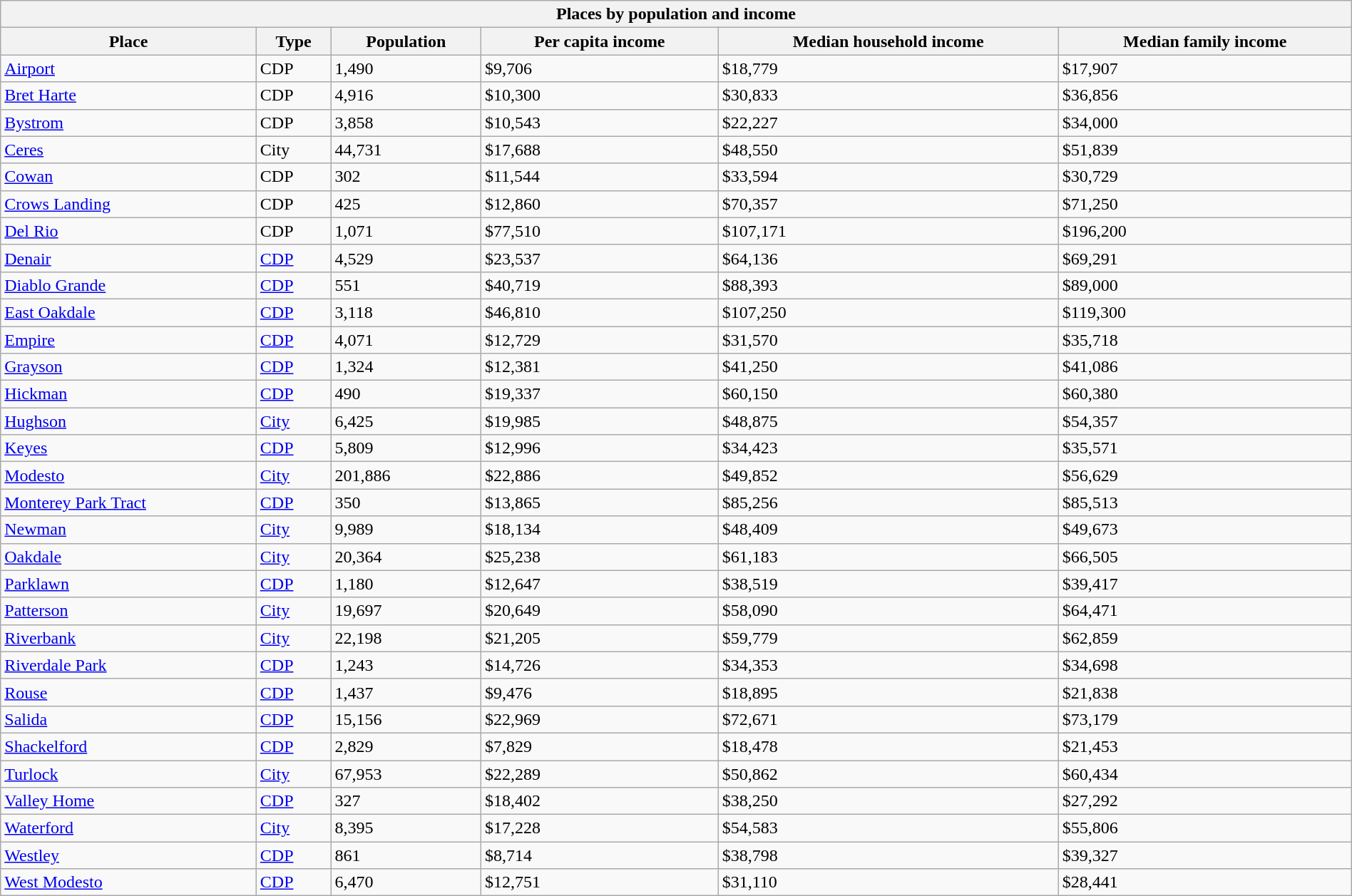<table class="wikitable collapsible collapsed sortable" style="width: 100%;">
<tr>
<th colspan=6>Places by population and income</th>
</tr>
<tr>
<th>Place</th>
<th>Type</th>
<th>Population</th>
<th data-sort-type="currency">Per capita income</th>
<th data-sort-type="currency">Median household income</th>
<th data-sort-type="currency">Median family income</th>
</tr>
<tr>
<td><a href='#'>Airport</a></td>
<td>CDP</td>
<td>1,490</td>
<td>$9,706</td>
<td>$18,779</td>
<td>$17,907</td>
</tr>
<tr>
<td><a href='#'>Bret Harte</a></td>
<td>CDP</td>
<td>4,916</td>
<td>$10,300</td>
<td>$30,833</td>
<td>$36,856</td>
</tr>
<tr>
<td><a href='#'>Bystrom</a></td>
<td>CDP</td>
<td>3,858</td>
<td>$10,543</td>
<td>$22,227</td>
<td>$34,000</td>
</tr>
<tr>
<td><a href='#'>Ceres</a></td>
<td>City</td>
<td>44,731</td>
<td>$17,688</td>
<td>$48,550</td>
<td>$51,839</td>
</tr>
<tr>
<td><a href='#'>Cowan</a></td>
<td>CDP</td>
<td>302</td>
<td>$11,544</td>
<td>$33,594</td>
<td>$30,729</td>
</tr>
<tr>
<td><a href='#'>Crows Landing</a></td>
<td>CDP</td>
<td>425</td>
<td>$12,860</td>
<td>$70,357</td>
<td>$71,250</td>
</tr>
<tr>
<td><a href='#'>Del Rio</a></td>
<td>CDP</td>
<td>1,071</td>
<td>$77,510</td>
<td>$107,171</td>
<td>$196,200</td>
</tr>
<tr>
<td><a href='#'>Denair</a></td>
<td><a href='#'>CDP</a></td>
<td>4,529</td>
<td>$23,537</td>
<td>$64,136</td>
<td>$69,291</td>
</tr>
<tr>
<td><a href='#'>Diablo Grande</a></td>
<td><a href='#'>CDP</a></td>
<td>551</td>
<td>$40,719</td>
<td>$88,393</td>
<td>$89,000</td>
</tr>
<tr>
<td><a href='#'>East Oakdale</a></td>
<td><a href='#'>CDP</a></td>
<td>3,118</td>
<td>$46,810</td>
<td>$107,250</td>
<td>$119,300</td>
</tr>
<tr>
<td><a href='#'>Empire</a></td>
<td><a href='#'>CDP</a></td>
<td>4,071</td>
<td>$12,729</td>
<td>$31,570</td>
<td>$35,718</td>
</tr>
<tr>
<td><a href='#'>Grayson</a></td>
<td><a href='#'>CDP</a></td>
<td>1,324</td>
<td>$12,381</td>
<td>$41,250</td>
<td>$41,086</td>
</tr>
<tr>
<td><a href='#'>Hickman</a></td>
<td><a href='#'>CDP</a></td>
<td>490</td>
<td>$19,337</td>
<td>$60,150</td>
<td>$60,380</td>
</tr>
<tr>
<td><a href='#'>Hughson</a></td>
<td><a href='#'>City</a></td>
<td>6,425</td>
<td>$19,985</td>
<td>$48,875</td>
<td>$54,357</td>
</tr>
<tr>
<td><a href='#'>Keyes</a></td>
<td><a href='#'>CDP</a></td>
<td>5,809</td>
<td>$12,996</td>
<td>$34,423</td>
<td>$35,571</td>
</tr>
<tr>
<td><a href='#'>Modesto</a></td>
<td><a href='#'>City</a></td>
<td>201,886</td>
<td>$22,886</td>
<td>$49,852</td>
<td>$56,629</td>
</tr>
<tr>
<td><a href='#'>Monterey Park Tract</a></td>
<td><a href='#'>CDP</a></td>
<td>350</td>
<td>$13,865</td>
<td>$85,256</td>
<td>$85,513</td>
</tr>
<tr>
<td><a href='#'>Newman</a></td>
<td><a href='#'>City</a></td>
<td>9,989</td>
<td>$18,134</td>
<td>$48,409</td>
<td>$49,673</td>
</tr>
<tr>
<td><a href='#'>Oakdale</a></td>
<td><a href='#'>City</a></td>
<td>20,364</td>
<td>$25,238</td>
<td>$61,183</td>
<td>$66,505</td>
</tr>
<tr>
<td><a href='#'>Parklawn</a></td>
<td><a href='#'>CDP</a></td>
<td>1,180</td>
<td>$12,647</td>
<td>$38,519</td>
<td>$39,417</td>
</tr>
<tr>
<td><a href='#'>Patterson</a></td>
<td><a href='#'>City</a></td>
<td>19,697</td>
<td>$20,649</td>
<td>$58,090</td>
<td>$64,471</td>
</tr>
<tr>
<td><a href='#'>Riverbank</a></td>
<td><a href='#'>City</a></td>
<td>22,198</td>
<td>$21,205</td>
<td>$59,779</td>
<td>$62,859</td>
</tr>
<tr>
<td><a href='#'>Riverdale Park</a></td>
<td><a href='#'>CDP</a></td>
<td>1,243</td>
<td>$14,726</td>
<td>$34,353</td>
<td>$34,698</td>
</tr>
<tr>
<td><a href='#'>Rouse</a></td>
<td><a href='#'>CDP</a></td>
<td>1,437</td>
<td>$9,476</td>
<td>$18,895</td>
<td>$21,838</td>
</tr>
<tr>
<td><a href='#'>Salida</a></td>
<td><a href='#'>CDP</a></td>
<td>15,156</td>
<td>$22,969</td>
<td>$72,671</td>
<td>$73,179</td>
</tr>
<tr>
<td><a href='#'>Shackelford</a></td>
<td><a href='#'>CDP</a></td>
<td>2,829</td>
<td>$7,829</td>
<td>$18,478</td>
<td>$21,453</td>
</tr>
<tr>
<td><a href='#'>Turlock</a></td>
<td><a href='#'>City</a></td>
<td>67,953</td>
<td>$22,289</td>
<td>$50,862</td>
<td>$60,434</td>
</tr>
<tr>
<td><a href='#'>Valley Home</a></td>
<td><a href='#'>CDP</a></td>
<td>327</td>
<td>$18,402</td>
<td>$38,250</td>
<td>$27,292</td>
</tr>
<tr>
<td><a href='#'>Waterford</a></td>
<td><a href='#'>City</a></td>
<td>8,395</td>
<td>$17,228</td>
<td>$54,583</td>
<td>$55,806</td>
</tr>
<tr>
<td><a href='#'>Westley</a></td>
<td><a href='#'>CDP</a></td>
<td>861</td>
<td>$8,714</td>
<td>$38,798</td>
<td>$39,327</td>
</tr>
<tr>
<td><a href='#'>West Modesto</a></td>
<td><a href='#'>CDP</a></td>
<td>6,470</td>
<td>$12,751</td>
<td>$31,110</td>
<td>$28,441</td>
</tr>
</table>
